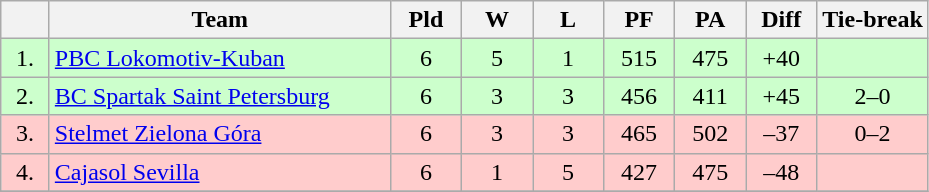<table class="wikitable" style="text-align:center">
<tr>
<th width=25></th>
<th width=220>Team</th>
<th width=40>Pld</th>
<th width=40>W</th>
<th width=40>L</th>
<th width=40>PF</th>
<th width=40>PA</th>
<th width=40>Diff</th>
<th>Tie-break</th>
</tr>
<tr style="background:#ccffcc;">
<td>1.</td>
<td align=left> <a href='#'>PBC Lokomotiv-Kuban</a></td>
<td>6</td>
<td>5</td>
<td>1</td>
<td>515</td>
<td>475</td>
<td>+40</td>
<td></td>
</tr>
<tr style="background:#ccffcc;">
<td>2.</td>
<td align=left> <a href='#'>BC Spartak Saint Petersburg</a></td>
<td>6</td>
<td>3</td>
<td>3</td>
<td>456</td>
<td>411</td>
<td>+45</td>
<td>2–0</td>
</tr>
<tr style="background:#ffcccc;">
<td>3.</td>
<td align=left> <a href='#'>Stelmet Zielona Góra</a></td>
<td>6</td>
<td>3</td>
<td>3</td>
<td>465</td>
<td>502</td>
<td>–37</td>
<td>0–2</td>
</tr>
<tr style="background:#ffcccc;">
<td>4.</td>
<td align=left> <a href='#'>Cajasol Sevilla</a></td>
<td>6</td>
<td>1</td>
<td>5</td>
<td>427</td>
<td>475</td>
<td>–48</td>
<td></td>
</tr>
<tr>
</tr>
</table>
